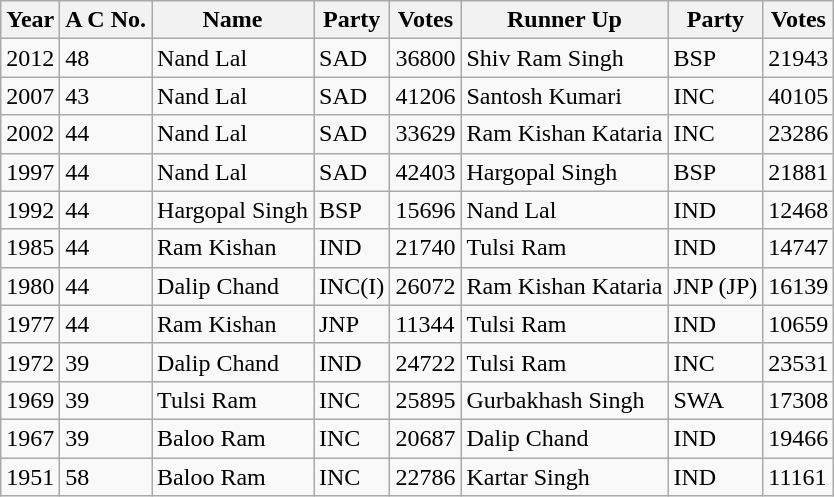<table class="wikitable sortable">
<tr>
<th>Year</th>
<th>A C No.</th>
<th>Name</th>
<th>Party</th>
<th>Votes</th>
<th>Runner Up</th>
<th>Party</th>
<th>Votes</th>
</tr>
<tr>
<td>2012</td>
<td>48</td>
<td>Nand Lal</td>
<td>SAD</td>
<td>36800</td>
<td>Shiv Ram Singh</td>
<td>BSP</td>
<td>21943</td>
</tr>
<tr>
<td>2007</td>
<td>43</td>
<td>Nand Lal</td>
<td>SAD</td>
<td>41206</td>
<td>Santosh Kumari</td>
<td>INC</td>
<td>40105</td>
</tr>
<tr>
<td>2002</td>
<td>44</td>
<td>Nand Lal</td>
<td>SAD</td>
<td>33629</td>
<td>Ram Kishan Kataria</td>
<td>INC</td>
<td>23286</td>
</tr>
<tr>
<td>1997</td>
<td>44</td>
<td>Nand Lal</td>
<td>SAD</td>
<td>42403</td>
<td>Hargopal Singh</td>
<td>BSP</td>
<td>21881</td>
</tr>
<tr>
<td>1992</td>
<td>44</td>
<td>Hargopal Singh</td>
<td>BSP</td>
<td>15696</td>
<td>Nand Lal</td>
<td>IND</td>
<td>12468</td>
</tr>
<tr>
<td>1985</td>
<td>44</td>
<td>Ram Kishan</td>
<td>IND</td>
<td>21740</td>
<td>Tulsi Ram</td>
<td>IND</td>
<td>14747</td>
</tr>
<tr>
<td>1980</td>
<td>44</td>
<td>Dalip Chand</td>
<td>INC(I)</td>
<td>26072</td>
<td>Ram Kishan Kataria</td>
<td>JNP (JP)</td>
<td>16139</td>
</tr>
<tr>
<td>1977</td>
<td>44</td>
<td>Ram Kishan</td>
<td>JNP</td>
<td>11344</td>
<td>Tulsi Ram</td>
<td>IND</td>
<td>10659</td>
</tr>
<tr>
<td>1972</td>
<td>39</td>
<td>Dalip Chand</td>
<td>IND</td>
<td>24722</td>
<td>Tulsi Ram</td>
<td>INC</td>
<td>23531</td>
</tr>
<tr>
<td>1969</td>
<td>39</td>
<td>Tulsi Ram</td>
<td>INC</td>
<td>25895</td>
<td>Gurbakhash Singh</td>
<td>SWA</td>
<td>17308</td>
</tr>
<tr>
<td>1967</td>
<td>39</td>
<td>Baloo Ram</td>
<td>INC</td>
<td>20687</td>
<td>Dalip Chand</td>
<td>IND</td>
<td>19466</td>
</tr>
<tr>
<td>1951</td>
<td>58</td>
<td>Baloo Ram</td>
<td>INC</td>
<td>22786</td>
<td>Kartar Singh</td>
<td>IND</td>
<td>11161</td>
</tr>
</table>
